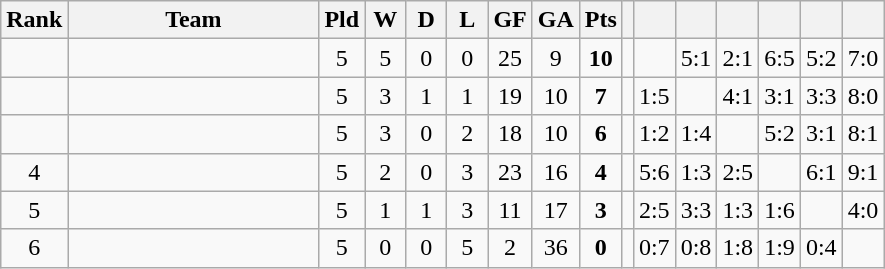<table class="wikitable">
<tr>
<th bgcolor="#efefef">Rank</th>
<th bgcolor="#efefef" width="160">Team</th>
<th bgcolor="#efefef" width="20">Pld</th>
<th bgcolor="#efefef" width="20">W</th>
<th bgcolor="#efefef" width="20">D</th>
<th bgcolor="#efefef" width="20">L</th>
<th bgcolor="#efefef" width="20">GF</th>
<th bgcolor="#efefef" width="20">GA</th>
<th bgcolor="#efefef" width="20">Pts</th>
<th bgcolor="#efefef"></th>
<th bgcolor="#efefef" width="20"></th>
<th bgcolor="#efefef" width="20"></th>
<th bgcolor="#efefef" width="20"></th>
<th bgcolor="#efefef" width="20"></th>
<th bgcolor="#efefef" width="20"></th>
<th bgcolor="#efefef" width="20"></th>
</tr>
<tr align=center>
<td></td>
<td align=left></td>
<td>5</td>
<td>5</td>
<td>0</td>
<td>0</td>
<td>25</td>
<td>9</td>
<td><strong>10</strong></td>
<td></td>
<td></td>
<td>5:1</td>
<td>2:1</td>
<td>6:5</td>
<td>5:2</td>
<td>7:0</td>
</tr>
<tr align=center>
<td></td>
<td align=left></td>
<td>5</td>
<td>3</td>
<td>1</td>
<td>1</td>
<td>19</td>
<td>10</td>
<td><strong>7</strong></td>
<td></td>
<td>1:5</td>
<td></td>
<td>4:1</td>
<td>3:1</td>
<td>3:3</td>
<td>8:0</td>
</tr>
<tr align=center>
<td></td>
<td align=left></td>
<td>5</td>
<td>3</td>
<td>0</td>
<td>2</td>
<td>18</td>
<td>10</td>
<td><strong>6</strong></td>
<td></td>
<td>1:2</td>
<td>1:4</td>
<td></td>
<td>5:2</td>
<td>3:1</td>
<td>8:1</td>
</tr>
<tr align=center>
<td>4</td>
<td align=left></td>
<td>5</td>
<td>2</td>
<td>0</td>
<td>3</td>
<td>23</td>
<td>16</td>
<td><strong>4</strong></td>
<td></td>
<td>5:6</td>
<td>1:3</td>
<td>2:5</td>
<td></td>
<td>6:1</td>
<td>9:1</td>
</tr>
<tr align=center>
<td>5</td>
<td align=left></td>
<td>5</td>
<td>1</td>
<td>1</td>
<td>3</td>
<td>11</td>
<td>17</td>
<td><strong>3</strong></td>
<td></td>
<td>2:5</td>
<td>3:3</td>
<td>1:3</td>
<td>1:6</td>
<td></td>
<td>4:0</td>
</tr>
<tr align=center>
<td>6</td>
<td align=left></td>
<td>5</td>
<td>0</td>
<td>0</td>
<td>5</td>
<td>2</td>
<td>36</td>
<td><strong>0</strong></td>
<td></td>
<td>0:7</td>
<td>0:8</td>
<td>1:8</td>
<td>1:9</td>
<td>0:4</td>
<td></td>
</tr>
</table>
